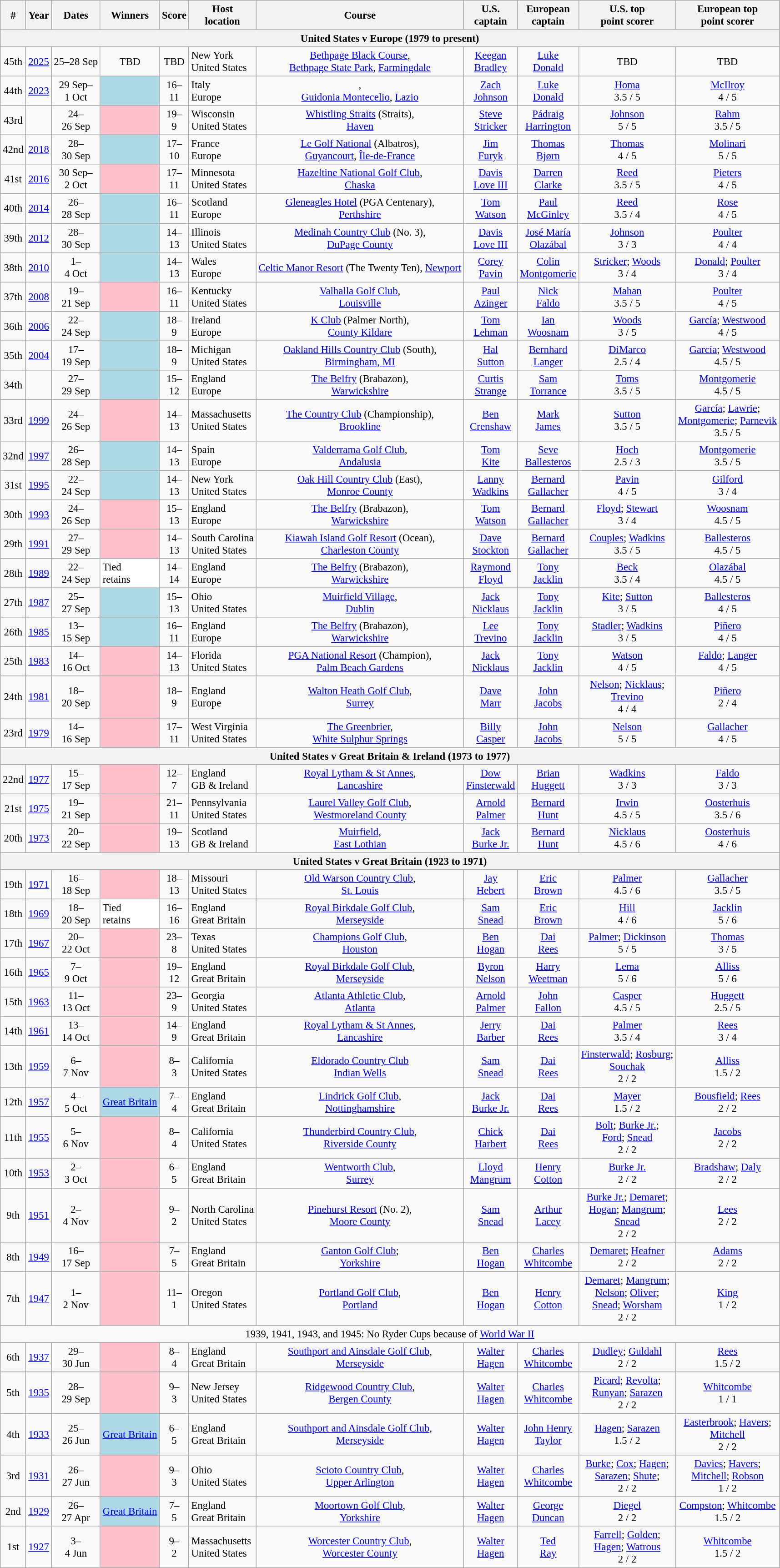<table class="wikitable sortable" style="font-size:95%; text-align:center">
<tr>
<th>#</th>
<th>Year</th>
<th>Dates<br></th>
<th>Winners</th>
<th>Score</th>
<th>Host<br>location</th>
<th>Course</th>
<th>U.S.<br>captain</th>
<th>European<br>captain</th>
<th>U.S. top<br>point scorer</th>
<th>European top<br>point scorer</th>
</tr>
<tr>
<th colspan="11">United States v Europe (1979 to present)</th>
</tr>
<tr>
<td>45th</td>
<td><a href='#'>2025</a></td>
<td>25–28 Sep</td>
<td>TBD</td>
<td>TBD</td>
<td align="left">New York<br>United States</td>
<td><a href='#'>Bethpage Black Course</a>,<br><a href='#'>Bethpage State Park</a>, <a href='#'>Farmingdale</a></td>
<td><a href='#'>Keegan<br>Bradley</a></td>
<td><a href='#'>Luke<br>Donald</a></td>
<td>TBD</td>
<td>TBD</td>
</tr>
<tr>
<td>44th</td>
<td><a href='#'>2023</a></td>
<td>29 Sep–<br>1 Oct</td>
<td style="background:lightblue" align="left"></td>
<td>16–<br>11</td>
<td align="left">Italy<br>Europe</td>
<td>,<br><a href='#'>Guidonia Montecelio</a>, <a href='#'>Lazio</a></td>
<td><a href='#'>Zach<br>Johnson</a></td>
<td><a href='#'>Luke<br>Donald</a></td>
<td><a href='#'>Homa</a> <br>3.5 / 5</td>
<td><a href='#'>McIlroy</a> <br>4 / 5</td>
</tr>
<tr>
<td>43rd</td>
<td></td>
<td>24–<br>26 Sep</td>
<td style="background:pink" align="left"></td>
<td>19–<br>9</td>
<td align="left">Wisconsin<br>United States</td>
<td><a href='#'>Whistling Straits</a> (Straits),<br><a href='#'>Haven</a></td>
<td><a href='#'>Steve<br>Stricker</a></td>
<td><a href='#'>Pádraig<br>Harrington</a></td>
<td><a href='#'>Johnson</a> <br>5 / 5</td>
<td><a href='#'>Rahm</a><br> 3.5 / 5</td>
</tr>
<tr>
<td>42nd</td>
<td><a href='#'>2018</a></td>
<td>28–<br>30 Sep</td>
<td style="background:lightblue" align="left"></td>
<td>17–<br>10</td>
<td align="left">France<br>Europe</td>
<td><a href='#'>Le Golf National</a> (Albatros),<br><a href='#'>Guyancourt</a>, <a href='#'>Île-de-France</a></td>
<td><a href='#'>Jim<br>Furyk</a></td>
<td><a href='#'>Thomas<br>Bjørn</a></td>
<td><a href='#'>Thomas</a><br>4 / 5</td>
<td><a href='#'>Molinari</a><br>5 / 5</td>
</tr>
<tr>
<td>41st</td>
<td><a href='#'>2016</a></td>
<td>30 Sep–<br>2 Oct</td>
<td style="background:pink" align="left"></td>
<td>17–<br>11</td>
<td align="left">Minnesota<br>United States</td>
<td><a href='#'>Hazeltine National Golf Club</a>,<br><a href='#'>Chaska</a></td>
<td><a href='#'>Davis<br>Love III</a></td>
<td><a href='#'>Darren<br>Clarke</a></td>
<td><a href='#'>Reed</a><br>3.5 / 5</td>
<td><a href='#'>Pieters</a><br>4 / 5</td>
</tr>
<tr>
<td>40th</td>
<td><a href='#'>2014</a></td>
<td>26–<br>28 Sep</td>
<td style="background:lightblue" align="left"></td>
<td>16–<br>11</td>
<td align="left">Scotland<br>Europe</td>
<td><a href='#'>Gleneagles Hotel</a> (PGA Centenary),<br><a href='#'>Perthshire</a></td>
<td><a href='#'>Tom<br>Watson</a></td>
<td><a href='#'>Paul<br>McGinley</a></td>
<td><a href='#'>Reed</a><br>3.5 / 4</td>
<td><a href='#'>Rose</a><br>4 / 5</td>
</tr>
<tr>
<td>39th</td>
<td><a href='#'>2012</a></td>
<td>28–<br>30 Sep</td>
<td style="background:lightblue" align="left"></td>
<td>14–<br>13</td>
<td align="left">Illinois<br>United States</td>
<td><a href='#'>Medinah Country Club</a> (No. 3),<br><a href='#'>DuPage County</a></td>
<td><a href='#'>Davis<br>Love III</a></td>
<td><a href='#'>José María<br>Olazábal</a></td>
<td><a href='#'>Johnson</a><br>3 / 3</td>
<td><a href='#'>Poulter</a><br>4 / 4</td>
</tr>
<tr>
<td>38th</td>
<td><a href='#'>2010</a></td>
<td>1–<br>4 Oct</td>
<td style="background:lightblue" align="left"></td>
<td>14–<br>13</td>
<td align="left">Wales<br>Europe</td>
<td><a href='#'>Celtic Manor Resort</a> (The Twenty Ten), <a href='#'>Newport</a></td>
<td><a href='#'>Corey<br>Pavin</a></td>
<td><a href='#'>Colin<br>Montgomerie</a></td>
<td><a href='#'>Stricker</a>; <a href='#'>Woods</a><br>3 / 4</td>
<td><a href='#'>Donald</a>; <a href='#'>Poulter</a><br>3 / 4</td>
</tr>
<tr>
<td>37th</td>
<td><a href='#'>2008</a></td>
<td>19–<br>21 Sep</td>
<td style="background:pink" align="left"></td>
<td>16–<br>11</td>
<td align="left">Kentucky<br>United States</td>
<td><a href='#'>Valhalla Golf Club</a>,<br><a href='#'>Louisville</a></td>
<td><a href='#'>Paul<br>Azinger</a></td>
<td><a href='#'>Nick<br>Faldo</a></td>
<td><a href='#'>Mahan</a><br>3.5 / 5</td>
<td><a href='#'>Poulter</a><br>4 / 5</td>
</tr>
<tr>
<td>36th</td>
<td><a href='#'>2006</a></td>
<td>22–<br>24 Sep</td>
<td style="background:lightblue" align="left"></td>
<td>18–<br>9</td>
<td align="left">Ireland<br>Europe</td>
<td><a href='#'>K Club</a> (Palmer North),<br><a href='#'>County Kildare</a></td>
<td><a href='#'>Tom<br>Lehman</a></td>
<td><a href='#'>Ian<br>Woosnam</a></td>
<td><a href='#'>Woods</a><br>3 / 5</td>
<td><a href='#'>García</a>; <a href='#'>Westwood</a><br>4 / 5</td>
</tr>
<tr>
<td>35th</td>
<td><a href='#'>2004</a></td>
<td>17–<br>19 Sep</td>
<td style="background:lightblue" align="left"></td>
<td>18–<br>9</td>
<td align="left">Michigan<br>United States</td>
<td><a href='#'>Oakland Hills Country Club</a> (South),<br><a href='#'>Birmingham, MI</a></td>
<td><a href='#'>Hal<br>Sutton</a></td>
<td><a href='#'>Bernhard<br>Langer</a></td>
<td><a href='#'>DiMarco</a><br>2.5 / 4</td>
<td><a href='#'>García</a>; <a href='#'>Westwood</a><br>4.5 / 5</td>
</tr>
<tr>
<td>34th</td>
<td></td>
<td>27–<br>29 Sep</td>
<td style="background:lightblue" align="left"></td>
<td>15–<br>12</td>
<td align="left">England<br>Europe</td>
<td><a href='#'>The Belfry</a> (Brabazon),<br><a href='#'>Warwickshire</a></td>
<td><a href='#'>Curtis<br>Strange</a></td>
<td><a href='#'>Sam<br>Torrance</a></td>
<td><a href='#'>Toms</a><br>3.5 / 5</td>
<td><a href='#'>Montgomerie</a><br>4.5 / 5</td>
</tr>
<tr>
<td>33rd</td>
<td><a href='#'>1999</a></td>
<td>24–<br>26 Sep</td>
<td style="background:pink" align="left"></td>
<td>14–<br>13</td>
<td align="left">Massachusetts<br>United States</td>
<td><a href='#'>The Country Club</a> (Championship),<br><a href='#'>Brookline</a></td>
<td><a href='#'>Ben<br>Crenshaw</a></td>
<td><a href='#'>Mark<br>James</a></td>
<td><a href='#'>Sutton</a><br>3.5 / 5</td>
<td><a href='#'>García</a>; <a href='#'>Lawrie</a>;<br><a href='#'>Montgomerie</a>; <a href='#'>Parnevik</a><br>3.5 / 5</td>
</tr>
<tr>
<td>32nd</td>
<td><a href='#'>1997</a></td>
<td>26–<br>28 Sep</td>
<td style="background:lightblue" align="left"></td>
<td>14–<br>13</td>
<td align="left">Spain<br>Europe</td>
<td><a href='#'>Valderrama Golf Club</a>,<br><a href='#'>Andalusia</a></td>
<td><a href='#'>Tom<br>Kite</a></td>
<td><a href='#'>Seve<br>Ballesteros</a></td>
<td><a href='#'>Hoch</a><br>2.5 / 3</td>
<td><a href='#'>Montgomerie</a><br>3.5 / 5</td>
</tr>
<tr>
<td>31st</td>
<td><a href='#'>1995</a></td>
<td>22–<br>24 Sep</td>
<td style="background:lightblue" align="left"></td>
<td>14–<br>13</td>
<td align="left">New York<br>United States</td>
<td><a href='#'>Oak Hill Country Club</a> (East),<br><a href='#'>Monroe County</a></td>
<td><a href='#'>Lanny<br>Wadkins</a></td>
<td><a href='#'>Bernard<br>Gallacher</a></td>
<td><a href='#'>Pavin</a><br>4 / 5</td>
<td><a href='#'>Gilford</a><br>3 / 4</td>
</tr>
<tr>
<td>30th</td>
<td><a href='#'>1993</a></td>
<td>24–<br>26 Sep</td>
<td style="background:pink" align="left"></td>
<td>15–<br>13</td>
<td align="left">England<br>Europe</td>
<td><a href='#'>The Belfry</a> (Brabazon),<br><a href='#'>Warwickshire</a></td>
<td><a href='#'>Tom<br>Watson</a></td>
<td><a href='#'>Bernard<br>Gallacher</a></td>
<td><a href='#'>Floyd</a>; <a href='#'>Stewart</a><br>3 / 4</td>
<td><a href='#'>Woosnam</a><br>4.5 / 5</td>
</tr>
<tr>
<td>29th</td>
<td><a href='#'>1991</a></td>
<td>27–<br>29 Sep</td>
<td style="background:pink" align="left"></td>
<td>14–<br>13</td>
<td align="left">South Carolina<br>United States</td>
<td><a href='#'>Kiawah Island Golf Resort</a> (Ocean),<br><a href='#'>Charleston County</a></td>
<td><a href='#'>Dave<br>Stockton</a></td>
<td><a href='#'>Bernard<br>Gallacher</a></td>
<td><a href='#'>Couples</a>; <a href='#'>Wadkins</a><br>3.5 / 5</td>
<td><a href='#'>Ballesteros</a><br>4.5 / 5</td>
</tr>
<tr>
<td>28th</td>
<td><a href='#'>1989</a></td>
<td>22–<br>24 Sep</td>
<td style="background:white" align="left">Tied<br> retains</td>
<td>14–<br>14</td>
<td align="left">England<br>Europe</td>
<td><a href='#'>The Belfry</a> (Brabazon),<br><a href='#'>Warwickshire</a></td>
<td><a href='#'>Raymond<br>Floyd</a></td>
<td><a href='#'>Tony<br>Jacklin</a></td>
<td><a href='#'>Beck</a><br>3.5 / 4</td>
<td><a href='#'>Olazábal</a><br>4.5 / 5</td>
</tr>
<tr>
<td>27th</td>
<td><a href='#'>1987</a></td>
<td>25–<br>27 Sep</td>
<td style="background:lightblue" align="left"></td>
<td>15–<br>13</td>
<td align="left">Ohio<br>United States</td>
<td><a href='#'>Muirfield Village</a>,<br><a href='#'>Dublin</a></td>
<td><a href='#'>Jack<br>Nicklaus</a></td>
<td><a href='#'>Tony<br>Jacklin</a></td>
<td><a href='#'>Kite</a>; <a href='#'>Sutton</a><br>3 / 5</td>
<td><a href='#'>Ballesteros</a><br>4 / 5</td>
</tr>
<tr>
<td>26th</td>
<td><a href='#'>1985</a></td>
<td>13–<br>15 Sep</td>
<td style="background:lightblue" align="left"></td>
<td>16–<br>11</td>
<td align="left">England<br>Europe</td>
<td><a href='#'>The Belfry</a> (Brabazon),<br><a href='#'>Warwickshire</a></td>
<td><a href='#'>Lee<br>Trevino</a></td>
<td><a href='#'>Tony<br>Jacklin</a></td>
<td><a href='#'>Stadler</a>; <a href='#'>Wadkins</a><br>3 / 5</td>
<td><a href='#'>Piñero</a><br>4 / 5</td>
</tr>
<tr>
<td>25th</td>
<td><a href='#'>1983</a></td>
<td>14–<br>16 Oct</td>
<td style="background:pink" align="left"></td>
<td>14–<br>13</td>
<td align="left">Florida<br>United States</td>
<td><a href='#'>PGA National Resort</a> (Champion),<br><a href='#'>Palm Beach Gardens</a></td>
<td><a href='#'>Jack<br>Nicklaus</a></td>
<td><a href='#'>Tony<br>Jacklin</a></td>
<td><a href='#'>Watson</a><br>4 / 5</td>
<td><a href='#'>Faldo</a>; <a href='#'>Langer</a><br>4 / 5</td>
</tr>
<tr>
<td>24th</td>
<td><a href='#'>1981</a></td>
<td>18–<br>20 Sep</td>
<td style="background:pink" align="left"></td>
<td>18–<br>9</td>
<td align="left">England<br>Europe</td>
<td><a href='#'>Walton Heath Golf Club</a>,<br><a href='#'>Surrey</a></td>
<td><a href='#'>Dave<br>Marr</a></td>
<td><a href='#'>John<br>Jacobs</a></td>
<td><a href='#'>Nelson</a>; <a href='#'>Nicklaus</a>; <br><a href='#'>Trevino</a><br>4 / 4</td>
<td><a href='#'>Piñero</a><br>2 / 4</td>
</tr>
<tr>
<td>23rd</td>
<td><a href='#'>1979</a></td>
<td>14–<br>16 Sep</td>
<td style="background:pink" align="left"></td>
<td>17–<br>11</td>
<td align="left">West Virginia<br>United States</td>
<td><a href='#'>The Greenbrier</a>,<br><a href='#'>White Sulphur Springs</a></td>
<td><a href='#'>Billy<br>Casper</a></td>
<td><a href='#'>John<br>Jacobs</a></td>
<td><a href='#'>Nelson</a><br>5 / 5</td>
<td><a href='#'>Gallacher</a><br>4 / 5</td>
</tr>
<tr>
<th colspan="11">United States v Great Britain & Ireland (1973 to 1977)</th>
</tr>
<tr>
<td>22nd</td>
<td><a href='#'>1977</a></td>
<td>15–<br>17 Sep</td>
<td style="background:pink" align="left"></td>
<td>12–<br>7</td>
<td align="left">England<br>GB & Ireland</td>
<td><a href='#'>Royal Lytham & St Annes</a>,<br><a href='#'>Lancashire</a></td>
<td><a href='#'>Dow<br>Finsterwald</a></td>
<td><a href='#'>Brian<br>Huggett</a></td>
<td><a href='#'>Wadkins</a><br>3 / 3</td>
<td><a href='#'>Faldo</a><br>3 / 3</td>
</tr>
<tr>
<td>21st</td>
<td><a href='#'>1975</a></td>
<td>19–<br>21 Sep</td>
<td style="background:pink" align="left"></td>
<td>21–<br>11</td>
<td align="left">Pennsylvania<br>United States</td>
<td><a href='#'>Laurel Valley Golf Club</a>,<br><a href='#'>Westmoreland County</a></td>
<td><a href='#'>Arnold<br>Palmer</a></td>
<td><a href='#'>Bernard<br>Hunt</a></td>
<td><a href='#'>Irwin</a><br>4.5 / 5</td>
<td><a href='#'>Oosterhuis</a><br>3.5 / 6</td>
</tr>
<tr>
<td>20th</td>
<td><a href='#'>1973</a></td>
<td>20–<br>22 Sep</td>
<td style="background:pink" align="left"></td>
<td>19–<br>13</td>
<td align="left">Scotland<br>GB & Ireland</td>
<td><a href='#'>Muirfield</a>,<br><a href='#'>East Lothian</a></td>
<td><a href='#'>Jack<br>Burke Jr.</a></td>
<td><a href='#'>Bernard<br>Hunt</a></td>
<td><a href='#'>Nicklaus</a><br>4.5 / 6</td>
<td><a href='#'>Oosterhuis</a><br>4 / 6</td>
</tr>
<tr>
<th colspan="11">United States v Great Britain (1923 to 1971)</th>
</tr>
<tr>
<td>19th</td>
<td><a href='#'>1971</a></td>
<td>16–<br>18 Sep</td>
<td style="background:pink" align="left"></td>
<td>18–<br>13</td>
<td align="left">Missouri<br>United States</td>
<td><a href='#'>Old Warson Country Club</a>,<br><a href='#'>St. Louis</a></td>
<td><a href='#'>Jay<br>Hebert</a></td>
<td><a href='#'>Eric<br>Brown</a></td>
<td><a href='#'>Palmer</a><br>4.5 / 6</td>
<td><a href='#'>Gallacher</a><br>3.5 / 5</td>
</tr>
<tr>
<td>18th</td>
<td><a href='#'>1969</a></td>
<td>18–<br>20 Sep</td>
<td style="background:white" align="left">Tied<br> retains</td>
<td>16–<br>16</td>
<td align="left">England<br>Great Britain</td>
<td><a href='#'>Royal Birkdale Golf Club</a>,<br><a href='#'>Merseyside</a></td>
<td><a href='#'>Sam<br>Snead</a></td>
<td><a href='#'>Eric<br>Brown</a></td>
<td><a href='#'>Hill</a><br>4 / 6</td>
<td><a href='#'>Jacklin</a><br>5 / 6</td>
</tr>
<tr>
<td>17th</td>
<td><a href='#'>1967</a></td>
<td>20–<br>22 Oct</td>
<td style="background:pink" align="left"></td>
<td>23–<br>8</td>
<td align="left">Texas<br>United States</td>
<td><a href='#'>Champions Golf Club</a>,<br><a href='#'>Houston</a></td>
<td><a href='#'>Ben<br>Hogan</a></td>
<td><a href='#'>Dai<br>Rees</a></td>
<td><a href='#'>Palmer</a>; <a href='#'>Dickinson</a><br>5 / 5</td>
<td><a href='#'>Thomas</a><br>3 / 5</td>
</tr>
<tr>
<td>16th</td>
<td><a href='#'>1965</a></td>
<td>7–<br>9 Oct</td>
<td style="background:pink" align="left"></td>
<td>19–<br>12</td>
<td align="left">England<br>Great Britain</td>
<td><a href='#'>Royal Birkdale Golf Club</a>,<br><a href='#'>Merseyside</a></td>
<td><a href='#'>Byron<br>Nelson</a></td>
<td><a href='#'>Harry<br>Weetman</a></td>
<td><a href='#'>Lema</a><br>5 / 6</td>
<td><a href='#'>Alliss</a><br>5 / 6</td>
</tr>
<tr>
<td>15th</td>
<td><a href='#'>1963</a></td>
<td>11–<br>13 Oct</td>
<td style="background:pink" align="left"></td>
<td>23–<br>9</td>
<td align="left">Georgia<br>United States</td>
<td><a href='#'>Atlanta Athletic Club</a>,<br><a href='#'>Atlanta</a></td>
<td><a href='#'>Arnold<br>Palmer</a></td>
<td><a href='#'>John<br>Fallon</a></td>
<td><a href='#'>Casper</a><br>4.5 / 5</td>
<td><a href='#'>Huggett</a><br>2.5 / 5</td>
</tr>
<tr>
<td>14th</td>
<td><a href='#'>1961</a></td>
<td>13–<br>14 Oct</td>
<td style="background:pink" align="left"></td>
<td>14–<br>9</td>
<td align="left">England<br>Great Britain</td>
<td><a href='#'>Royal Lytham & St Annes</a>,<br><a href='#'>Lancashire</a></td>
<td><a href='#'>Jerry<br>Barber</a></td>
<td><a href='#'>Dai<br>Rees</a></td>
<td><a href='#'>Palmer</a><br>3.5 / 4</td>
<td><a href='#'>Rees</a><br>3 / 4</td>
</tr>
<tr>
<td>13th</td>
<td><a href='#'>1959</a></td>
<td>6–<br>7 Nov</td>
<td style="background:pink" align="left"></td>
<td>8–<br>3</td>
<td align="left">California<br>United States</td>
<td><a href='#'>Eldorado Country Club</a><br><a href='#'>Indian Wells</a></td>
<td><a href='#'>Sam<br>Snead</a></td>
<td><a href='#'>Dai<br>Rees</a></td>
<td><a href='#'>Finsterwald</a>; <a href='#'>Rosburg</a>; <br><a href='#'>Souchak</a><br>2 / 2</td>
<td><a href='#'>Alliss</a><br>1.5 / 2</td>
</tr>
<tr>
<td>12th</td>
<td><a href='#'>1957</a></td>
<td>4–<br>5 Oct</td>
<td style="background:lightblue" align="left"> <a href='#'>Great Britain</a></td>
<td>7–<br>4</td>
<td align="left">England<br>Great Britain</td>
<td><a href='#'>Lindrick Golf Club</a>,<br><a href='#'>Nottinghamshire</a></td>
<td><a href='#'>Jack<br>Burke Jr.</a></td>
<td><a href='#'>Dai<br>Rees</a></td>
<td><a href='#'>Mayer</a><br>1.5 / 2</td>
<td><a href='#'>Bousfield</a>; <a href='#'>Rees</a><br>2 / 2</td>
</tr>
<tr>
<td>11th</td>
<td><a href='#'>1955</a></td>
<td>5–<br>6 Nov</td>
<td style="background:pink" align="left"></td>
<td>8–<br>4</td>
<td align="left">California<br>United States</td>
<td><a href='#'>Thunderbird Country Club</a>,<br><a href='#'>Riverside County</a></td>
<td><a href='#'>Chick<br>Harbert</a></td>
<td><a href='#'>Dai<br>Rees</a></td>
<td><a href='#'>Bolt</a>; <a href='#'>Burke Jr.</a>; <br><a href='#'>Ford</a>; <a href='#'>Snead</a><br>2 / 2</td>
<td><a href='#'>Jacobs</a><br>2 / 2</td>
</tr>
<tr>
<td>10th</td>
<td><a href='#'>1953</a></td>
<td>2–<br>3 Oct</td>
<td style="background:pink" align="left"></td>
<td>6–<br>5</td>
<td align="left">England<br>Great Britain</td>
<td><a href='#'>Wentworth Club</a>,<br><a href='#'>Surrey</a></td>
<td><a href='#'>Lloyd<br>Mangrum</a></td>
<td><a href='#'>Henry<br>Cotton</a></td>
<td><a href='#'>Burke Jr.</a><br>2 / 2</td>
<td><a href='#'>Bradshaw</a>; <a href='#'>Daly</a><br>2 / 2</td>
</tr>
<tr>
<td>9th</td>
<td><a href='#'>1951</a></td>
<td>2–<br>4 Nov</td>
<td style="background:pink" align="left"></td>
<td>9–<br>2</td>
<td align="left">North Carolina<br>United States</td>
<td><a href='#'>Pinehurst Resort</a> (No. 2),<br><a href='#'>Moore County</a></td>
<td><a href='#'>Sam<br>Snead</a></td>
<td><a href='#'>Arthur<br>Lacey</a></td>
<td><a href='#'>Burke Jr.</a>; <a href='#'>Demaret</a>; <br><a href='#'>Hogan</a>; <a href='#'>Mangrum</a>; <br><a href='#'>Snead</a><br>2 / 2</td>
<td><a href='#'>Lees</a><br>2 / 2</td>
</tr>
<tr>
<td>8th</td>
<td><a href='#'>1949</a></td>
<td>16–<br>17 Sep</td>
<td style="background:pink" align="left"></td>
<td>7–<br>5</td>
<td align="left">England<br>Great Britain</td>
<td><a href='#'>Ganton Golf Club</a>;<br><a href='#'>Yorkshire</a></td>
<td><a href='#'>Ben<br>Hogan</a></td>
<td><a href='#'>Charles<br>Whitcombe</a></td>
<td><a href='#'>Demaret</a>; <a href='#'>Heafner</a><br>2 / 2</td>
<td><a href='#'>Adams</a><br>2 / 2</td>
</tr>
<tr>
<td>7th</td>
<td><a href='#'>1947</a></td>
<td>1–<br>2 Nov</td>
<td style="background:pink" align="left"></td>
<td>11–<br>1</td>
<td align="left">Oregon<br>United States</td>
<td><a href='#'>Portland Golf Club</a>,<br><a href='#'>Portland</a></td>
<td><a href='#'>Ben<br>Hogan</a></td>
<td><a href='#'>Henry<br>Cotton</a></td>
<td><a href='#'>Demaret</a>; <a href='#'>Mangrum</a>; <br><a href='#'>Nelson</a>; <a href='#'>Oliver</a>; <br><a href='#'>Snead</a>; <a href='#'>Worsham</a><br>2 / 2</td>
<td><a href='#'>King</a><br>1 / 2</td>
</tr>
<tr>
<td colspan="11">1939, 1941, 1943, and 1945: No Ryder Cups because of <a href='#'>World War II</a></td>
</tr>
<tr>
<td>6th</td>
<td><a href='#'>1937</a></td>
<td>29–<br>30 Jun</td>
<td style="background:pink" align="left"></td>
<td>8–<br>4</td>
<td align="left">England<br>Great Britain</td>
<td><a href='#'>Southport and Ainsdale Golf Club</a>,<br><a href='#'>Merseyside</a></td>
<td><a href='#'>Walter<br>Hagen</a></td>
<td><a href='#'>Charles<br>Whitcombe</a></td>
<td><a href='#'>Dudley</a>; <a href='#'>Guldahl</a><br>2 / 2</td>
<td><a href='#'>Rees</a><br>1.5 / 2</td>
</tr>
<tr>
<td>5th</td>
<td><a href='#'>1935</a></td>
<td>28–<br>29 Sep</td>
<td style="background:pink" align="left"></td>
<td>9–<br>3</td>
<td align="left">New Jersey<br>United States</td>
<td><a href='#'>Ridgewood Country Club</a>,<br><a href='#'>Bergen County</a></td>
<td><a href='#'>Walter<br>Hagen</a></td>
<td><a href='#'>Charles<br>Whitcombe</a></td>
<td><a href='#'>Picard</a>; <a href='#'>Revolta</a>; <br><a href='#'>Runyan</a>; <a href='#'>Sarazen</a><br>2 / 2</td>
<td><a href='#'>Whitcombe</a><br>1 / 1</td>
</tr>
<tr>
<td>4th</td>
<td><a href='#'>1933</a></td>
<td>25–<br>26 Jun</td>
<td style="background:lightblue" align="left"> <a href='#'>Great Britain</a></td>
<td>6–<br>5</td>
<td align="left">England<br>Great Britain</td>
<td><a href='#'>Southport and Ainsdale Golf Club</a>,<br><a href='#'>Merseyside</a></td>
<td><a href='#'>Walter<br>Hagen</a></td>
<td><a href='#'>John Henry<br>Taylor</a></td>
<td><a href='#'>Hagen</a>; <a href='#'>Sarazen</a><br>1.5 / 2</td>
<td><a href='#'>Easterbrook</a>; <a href='#'>Havers</a>; <br><a href='#'>Mitchell</a><br>2 / 2</td>
</tr>
<tr>
<td>3rd</td>
<td><a href='#'>1931</a></td>
<td>26–<br>27 Jun</td>
<td style="background:pink" align="left"></td>
<td>9–<br>3</td>
<td align="left">Ohio<br>United States</td>
<td><a href='#'>Scioto Country Club</a>,<br><a href='#'>Upper Arlington</a></td>
<td><a href='#'>Walter<br>Hagen</a></td>
<td><a href='#'>Charles<br>Whitcombe</a></td>
<td><a href='#'>Burke</a>; <a href='#'>Cox</a>; <a href='#'>Hagen</a>; <br><a href='#'>Sarazen</a>; <a href='#'>Shute</a>; <br>2 / 2</td>
<td><a href='#'>Davies</a>; <a href='#'>Havers</a>; <br><a href='#'>Mitchell</a>; <a href='#'>Robson</a><br>1 / 2</td>
</tr>
<tr>
<td>2nd</td>
<td><a href='#'>1929</a></td>
<td>26–<br>27 Apr</td>
<td style="background:lightblue" align="left"> <a href='#'>Great Britain</a></td>
<td>7–<br>5</td>
<td align="left">England<br>Great Britain</td>
<td><a href='#'>Moortown Golf Club</a>,<br><a href='#'>Yorkshire</a></td>
<td><a href='#'>Walter<br>Hagen</a></td>
<td><a href='#'>George<br>Duncan</a></td>
<td><a href='#'>Diegel</a><br>2 / 2</td>
<td><a href='#'>Compston</a>; <a href='#'>Whitcombe</a><br>1.5 / 2</td>
</tr>
<tr>
<td>1st</td>
<td><a href='#'>1927</a></td>
<td>3–<br>4 Jun</td>
<td style="background:pink" align="left"></td>
<td>9–<br>2</td>
<td align="left">Massachusetts<br>United States</td>
<td><a href='#'>Worcester Country Club</a>,<br><a href='#'>Worcester County</a></td>
<td><a href='#'>Walter<br>Hagen</a></td>
<td><a href='#'>Ted<br>Ray</a></td>
<td><a href='#'>Farrell</a>; <a href='#'>Golden</a>; <br><a href='#'>Hagen</a>; <a href='#'>Watrous</a><br>2 / 2</td>
<td><a href='#'>Whitcombe</a><br>1.5 / 2</td>
</tr>
</table>
